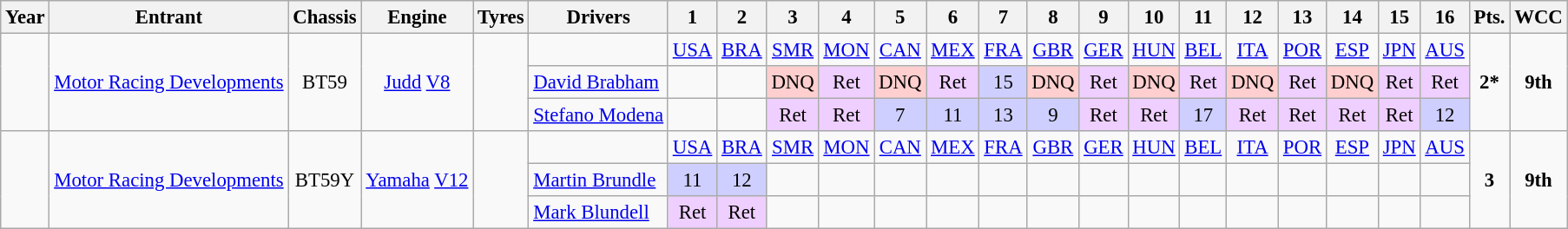<table class="wikitable" style="text-align:center; font-size:95%">
<tr>
<th>Year</th>
<th>Entrant</th>
<th>Chassis</th>
<th>Engine</th>
<th>Tyres</th>
<th>Drivers</th>
<th>1</th>
<th>2</th>
<th>3</th>
<th>4</th>
<th>5</th>
<th>6</th>
<th>7</th>
<th>8</th>
<th>9</th>
<th>10</th>
<th>11</th>
<th>12</th>
<th>13</th>
<th>14</th>
<th>15</th>
<th>16</th>
<th>Pts.</th>
<th>WCC</th>
</tr>
<tr>
<td rowspan="3"></td>
<td rowspan="3"><a href='#'>Motor Racing Developments</a></td>
<td rowspan="3">BT59</td>
<td rowspan="3"><a href='#'>Judd</a> <a href='#'>V8</a></td>
<td rowspan="3"></td>
<td></td>
<td><a href='#'>USA</a></td>
<td><a href='#'>BRA</a></td>
<td><a href='#'>SMR</a></td>
<td><a href='#'>MON</a></td>
<td><a href='#'>CAN</a></td>
<td><a href='#'>MEX</a></td>
<td><a href='#'>FRA</a></td>
<td><a href='#'>GBR</a></td>
<td><a href='#'>GER</a></td>
<td><a href='#'>HUN</a></td>
<td><a href='#'>BEL</a></td>
<td><a href='#'>ITA</a></td>
<td><a href='#'>POR</a></td>
<td><a href='#'>ESP</a></td>
<td><a href='#'>JPN</a></td>
<td><a href='#'>AUS</a></td>
<td rowspan="3"><strong>2*</strong></td>
<td rowspan="3"><strong>9th</strong></td>
</tr>
<tr>
<td align="left"><a href='#'>David Brabham</a></td>
<td></td>
<td></td>
<td style="background:#FFCFCF;">DNQ</td>
<td style="background:#EFCFFF;">Ret</td>
<td style="background:#FFCFCF;">DNQ</td>
<td style="background:#EFCFFF;">Ret</td>
<td style="background:#CFCFFF;">15</td>
<td style="background:#FFCFCF;">DNQ</td>
<td style="background:#EFCFFF;">Ret</td>
<td style="background:#FFCFCF;">DNQ</td>
<td style="background:#EFCFFF;">Ret</td>
<td style="background:#FFCFCF;">DNQ</td>
<td style="background:#EFCFFF;">Ret</td>
<td style="background:#FFCFCF;">DNQ</td>
<td style="background:#EFCFFF;">Ret</td>
<td style="background:#EFCFFF;">Ret</td>
</tr>
<tr>
<td align="left"><a href='#'>Stefano Modena</a></td>
<td></td>
<td></td>
<td style="background:#EFCFFF;">Ret</td>
<td style="background:#EFCFFF;">Ret</td>
<td style="background:#CFCFFF;">7</td>
<td style="background:#CFCFFF;">11</td>
<td style="background:#CFCFFF;">13</td>
<td style="background:#CFCFFF;">9</td>
<td style="background:#EFCFFF;">Ret</td>
<td style="background:#EFCFFF;">Ret</td>
<td style="background:#CFCFFF;">17</td>
<td style="background:#EFCFFF;">Ret</td>
<td style="background:#EFCFFF;">Ret</td>
<td style="background:#EFCFFF;">Ret</td>
<td style="background:#EFCFFF;">Ret</td>
<td style="background:#CFCFFF;">12</td>
</tr>
<tr>
<td rowspan="3"></td>
<td rowspan="3"><a href='#'>Motor Racing Developments</a></td>
<td rowspan="3">BT59Y</td>
<td rowspan="3"><a href='#'>Yamaha</a> <a href='#'>V12</a></td>
<td rowspan="3"></td>
<td></td>
<td><a href='#'>USA</a></td>
<td><a href='#'>BRA</a></td>
<td><a href='#'>SMR</a></td>
<td><a href='#'>MON</a></td>
<td><a href='#'>CAN</a></td>
<td><a href='#'>MEX</a></td>
<td><a href='#'>FRA</a></td>
<td><a href='#'>GBR</a></td>
<td><a href='#'>GER</a></td>
<td><a href='#'>HUN</a></td>
<td><a href='#'>BEL</a></td>
<td><a href='#'>ITA</a></td>
<td><a href='#'>POR</a></td>
<td><a href='#'>ESP</a></td>
<td><a href='#'>JPN</a></td>
<td><a href='#'>AUS</a></td>
<td rowspan="3"><strong>3</strong></td>
<td rowspan="3"><strong>9th</strong></td>
</tr>
<tr>
<td align="left"><a href='#'>Martin Brundle</a></td>
<td style="background:#CFCFFF;">11</td>
<td style="background:#CFCFFF;">12</td>
<td></td>
<td></td>
<td></td>
<td></td>
<td></td>
<td></td>
<td></td>
<td></td>
<td></td>
<td></td>
<td></td>
<td></td>
<td></td>
<td></td>
</tr>
<tr>
<td align="left"><a href='#'>Mark Blundell</a></td>
<td style="background:#EFCFFF;">Ret</td>
<td style="background:#EFCFFF;">Ret</td>
<td></td>
<td></td>
<td></td>
<td></td>
<td></td>
<td></td>
<td></td>
<td></td>
<td></td>
<td></td>
<td></td>
<td></td>
<td></td>
<td></td>
</tr>
</table>
